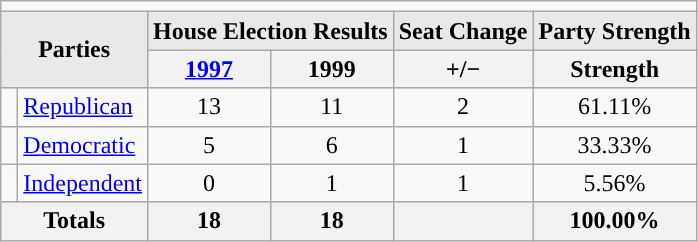<table class   ="wikitable">
<tr>
<td colspan="6"></td>
</tr>
<tr>
<th style   ="background:#e9e9e9; text-align:center" rowspan="2" colspan="2">Parties</th>
<th style   ="background:#e9e9e9; text-align:center" colspan="2">House Election Results</th>
<th style   ="background:#e9e9e9; text-align:center" colspan="1">Seat Change</th>
<th style   ="background:#e9e9e9; text-align:center" colspan="1">Party Strength</th>
</tr>
<tr style ="background:#e9e9e9">
<th><a href='#'>1997</a></th>
<th>1999</th>
<th>+/−</th>
<th>Strength</th>
</tr>
<tr>
<td style="background-color:"> </td>
<td><a href='#'>Republican</a></td>
<td align = center>13</td>
<td align = center>11</td>
<td align = center>2 </td>
<td align = center>61.11%</td>
</tr>
<tr>
<td style="background-color:"> </td>
<td><a href='#'>Democratic</a></td>
<td align = center>5</td>
<td align = center>6</td>
<td align = center>1 </td>
<td align = center>33.33%</td>
</tr>
<tr>
<td style="background-color:"> </td>
<td><a href='#'>Independent</a></td>
<td align = center>0</td>
<td align = center>1</td>
<td align = center>1 </td>
<td align = center>5.56%</td>
</tr>
<tr style = "background:#ccc">
<th colspan = "2">Totals</th>
<th>18</th>
<th>18</th>
<th></th>
<th>100.00%</th>
</tr>
</table>
